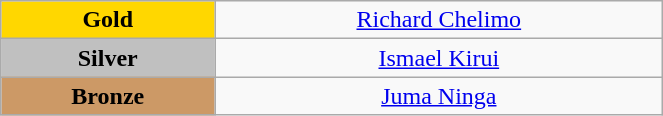<table class="wikitable" style="text-align:center; " width="35%">
<tr>
<td bgcolor="gold"><strong>Gold</strong></td>
<td><a href='#'>Richard Chelimo</a><br>  <small><em></em></small></td>
</tr>
<tr>
<td bgcolor="silver"><strong>Silver</strong></td>
<td><a href='#'>Ismael Kirui</a><br>  <small><em></em></small></td>
</tr>
<tr>
<td bgcolor="CC9966"><strong>Bronze</strong></td>
<td><a href='#'>Juma Ninga</a><br>  <small><em></em></small></td>
</tr>
</table>
